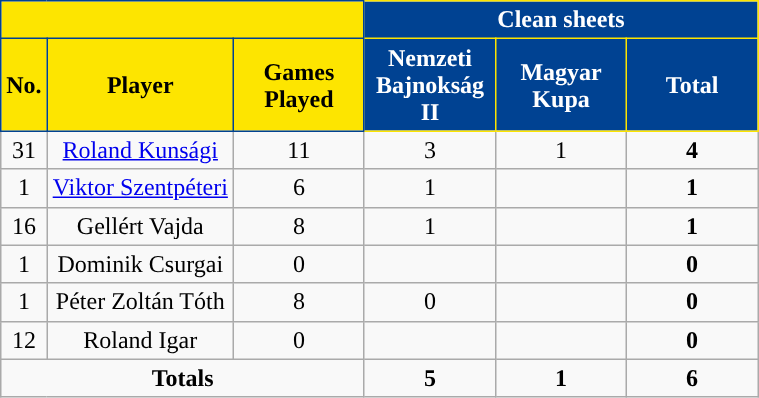<table class="wikitable sortable alternance" style="text-align:center">
<tr>
<th colspan="3" style="background:#FDE500;border:1px solid #004292"></th>
<th colspan="4" style="background:#004292;color:white;border:1px solid #FDE500">Clean sheets</th>
</tr>
<tr>
<th style="background-color:#FDE500;color:black;border:1px solid #004292">No.</th>
<th style="background-color:#FDE500;color:black;border:1px solid #004292">Player</th>
<th width=80 style="background-color:#FDE500;color:black;border:1px solid #004292">Games Played</th>
<th width=80 style="background-color:#004292;color:white;border:1px solid #FDE500">Nemzeti Bajnokság II</th>
<th width=80 style="background-color:#004292;color:white;border:1px solid #FDE500">Magyar Kupa</th>
<th width=80 style="background-color:#004292;color:white;border:1px solid #FDE500">Total</th>
</tr>
<tr>
<td>31</td>
<td> <a href='#'>Roland Kunsági</a></td>
<td>11</td>
<td>3</td>
<td>1</td>
<td><strong>4</strong></td>
</tr>
<tr>
<td>1</td>
<td> <a href='#'>Viktor Szentpéteri</a></td>
<td>6</td>
<td>1</td>
<td></td>
<td><strong>1</strong></td>
</tr>
<tr>
<td>16</td>
<td> Gellért Vajda</td>
<td>8</td>
<td>1</td>
<td></td>
<td><strong>1</strong></td>
</tr>
<tr>
<td>1</td>
<td> Dominik Csurgai</td>
<td>0</td>
<td></td>
<td></td>
<td><strong>0</strong></td>
</tr>
<tr>
<td>1</td>
<td> Péter Zoltán Tóth</td>
<td>8</td>
<td>0</td>
<td></td>
<td><strong>0</strong></td>
</tr>
<tr>
<td>12</td>
<td> Roland Igar</td>
<td>0</td>
<td></td>
<td></td>
<td><strong>0</strong></td>
</tr>
<tr class="sortbottom">
<td colspan="3"><strong>Totals</strong></td>
<td><strong>5</strong></td>
<td><strong>1</strong></td>
<td><strong>6</strong></td>
</tr>
</table>
